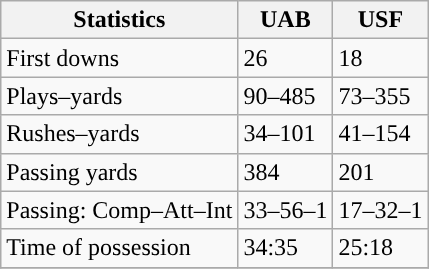<table class="wikitable" style="float: left;">
<tr>
<th>Statistics</th>
<th>UAB</th>
<th>USF</th>
</tr>
<tr>
<td>First downs</td>
<td>26</td>
<td>18</td>
</tr>
<tr>
<td>Plays–yards</td>
<td>90–485</td>
<td>73–355</td>
</tr>
<tr>
<td>Rushes–yards</td>
<td>34–101</td>
<td>41–154</td>
</tr>
<tr>
<td>Passing yards</td>
<td>384</td>
<td>201</td>
</tr>
<tr>
<td>Passing: Comp–Att–Int</td>
<td>33–56–1</td>
<td>17–32–1</td>
</tr>
<tr>
<td>Time of possession</td>
<td>34:35</td>
<td>25:18</td>
</tr>
<tr>
</tr>
</table>
